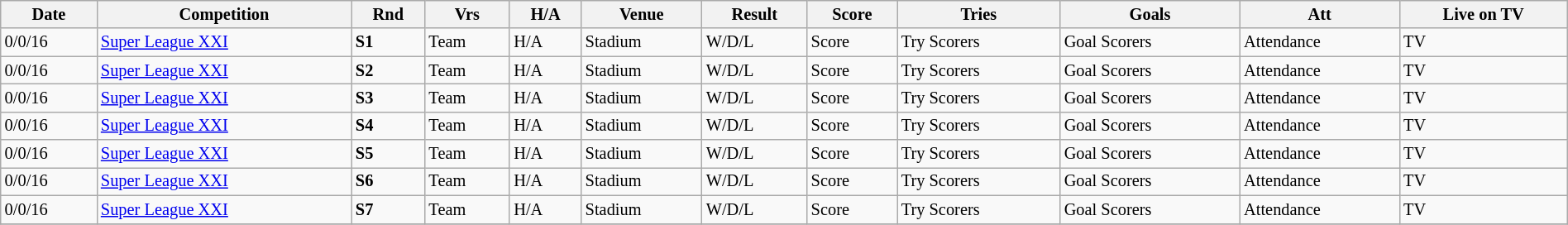<table class="wikitable" style="font-size:85%;" width="100%">
<tr>
<th>Date</th>
<th>Competition</th>
<th>Rnd</th>
<th>Vrs</th>
<th>H/A</th>
<th>Venue</th>
<th>Result</th>
<th>Score</th>
<th>Tries</th>
<th>Goals</th>
<th>Att</th>
<th>Live on TV</th>
</tr>
<tr>
<td>0/0/16</td>
<td><a href='#'>Super League XXI</a></td>
<td><strong>S1</strong></td>
<td>Team</td>
<td>H/A</td>
<td>Stadium</td>
<td>W/D/L</td>
<td>Score</td>
<td>Try Scorers</td>
<td>Goal Scorers</td>
<td>Attendance</td>
<td>TV</td>
</tr>
<tr>
<td>0/0/16</td>
<td><a href='#'>Super League XXI</a></td>
<td><strong>S2</strong></td>
<td>Team</td>
<td>H/A</td>
<td>Stadium</td>
<td>W/D/L</td>
<td>Score</td>
<td>Try Scorers</td>
<td>Goal Scorers</td>
<td>Attendance</td>
<td>TV</td>
</tr>
<tr>
<td>0/0/16</td>
<td><a href='#'>Super League XXI</a></td>
<td><strong>S3</strong></td>
<td>Team</td>
<td>H/A</td>
<td>Stadium</td>
<td>W/D/L</td>
<td>Score</td>
<td>Try Scorers</td>
<td>Goal Scorers</td>
<td>Attendance</td>
<td>TV</td>
</tr>
<tr>
<td>0/0/16</td>
<td><a href='#'>Super League XXI</a></td>
<td><strong>S4</strong></td>
<td>Team</td>
<td>H/A</td>
<td>Stadium</td>
<td>W/D/L</td>
<td>Score</td>
<td>Try Scorers</td>
<td>Goal Scorers</td>
<td>Attendance</td>
<td>TV</td>
</tr>
<tr>
<td>0/0/16</td>
<td><a href='#'>Super League XXI</a></td>
<td><strong>S5</strong></td>
<td>Team</td>
<td>H/A</td>
<td>Stadium</td>
<td>W/D/L</td>
<td>Score</td>
<td>Try Scorers</td>
<td>Goal Scorers</td>
<td>Attendance</td>
<td>TV</td>
</tr>
<tr>
<td>0/0/16</td>
<td><a href='#'>Super League XXI</a></td>
<td><strong>S6</strong></td>
<td>Team</td>
<td>H/A</td>
<td>Stadium</td>
<td>W/D/L</td>
<td>Score</td>
<td>Try Scorers</td>
<td>Goal Scorers</td>
<td>Attendance</td>
<td>TV</td>
</tr>
<tr>
<td>0/0/16</td>
<td><a href='#'>Super League XXI</a></td>
<td><strong>S7</strong></td>
<td>Team</td>
<td>H/A</td>
<td>Stadium</td>
<td>W/D/L</td>
<td>Score</td>
<td>Try Scorers</td>
<td>Goal Scorers</td>
<td>Attendance</td>
<td>TV</td>
</tr>
<tr>
</tr>
</table>
